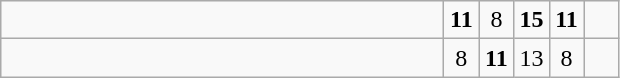<table class="wikitable">
<tr>
<td style="width:18em"><strong></strong></td>
<td align=center style="width:1em"><strong>11</strong></td>
<td align=center style="width:1em">8</td>
<td align=center style="width:1em"><strong>15</strong></td>
<td align=center style="width:1em"><strong>11</strong></td>
<td align=center style="width:1em"></td>
</tr>
<tr>
<td style="width:18em"></td>
<td align=center style="width:1em">8</td>
<td align=center style="width:1em"><strong>11</strong></td>
<td align=center style="width:1em">13</td>
<td align=center style="width:1em">8</td>
<td align=center style="width:1em"></td>
</tr>
</table>
